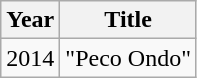<table class="wikitable">
<tr>
<th>Year</th>
<th>Title</th>
</tr>
<tr>
<td>2014</td>
<td>"Peco Ondo"</td>
</tr>
</table>
